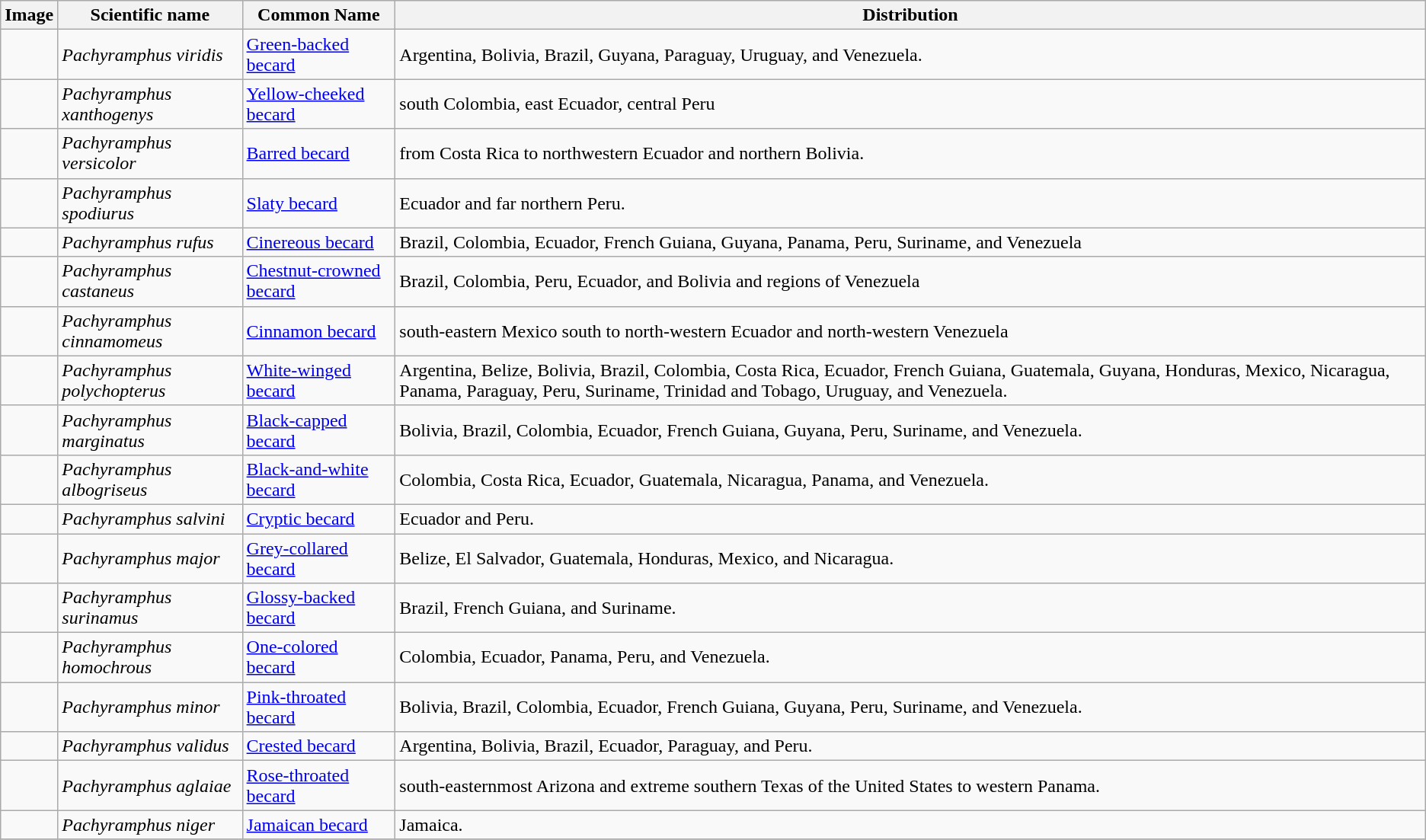<table class="wikitable">
<tr>
<th>Image</th>
<th>Scientific name</th>
<th>Common Name</th>
<th>Distribution</th>
</tr>
<tr>
<td></td>
<td><em>Pachyramphus viridis</em></td>
<td><a href='#'>Green-backed becard</a></td>
<td>Argentina, Bolivia, Brazil, Guyana, Paraguay, Uruguay, and Venezuela.</td>
</tr>
<tr>
<td></td>
<td><em>Pachyramphus xanthogenys</em></td>
<td><a href='#'>Yellow-cheeked becard</a></td>
<td>south Colombia, east Ecuador, central Peru</td>
</tr>
<tr>
<td></td>
<td><em>Pachyramphus versicolor</em></td>
<td><a href='#'>Barred becard</a></td>
<td>from Costa Rica to northwestern Ecuador and northern Bolivia.</td>
</tr>
<tr>
<td></td>
<td><em>Pachyramphus spodiurus</em></td>
<td><a href='#'>Slaty becard</a></td>
<td>Ecuador and far northern Peru.</td>
</tr>
<tr>
<td></td>
<td><em>Pachyramphus rufus</em></td>
<td><a href='#'>Cinereous becard</a></td>
<td>Brazil, Colombia, Ecuador, French Guiana, Guyana, Panama, Peru, Suriname, and Venezuela</td>
</tr>
<tr>
<td></td>
<td><em>Pachyramphus castaneus</em></td>
<td><a href='#'>Chestnut-crowned becard</a></td>
<td>Brazil, Colombia, Peru, Ecuador, and Bolivia and regions of Venezuela</td>
</tr>
<tr>
<td></td>
<td><em>Pachyramphus cinnamomeus</em></td>
<td><a href='#'>Cinnamon becard</a></td>
<td>south-eastern Mexico south to north-western Ecuador and north-western Venezuela</td>
</tr>
<tr>
<td></td>
<td><em>Pachyramphus polychopterus</em></td>
<td><a href='#'>White-winged becard</a></td>
<td>Argentina, Belize, Bolivia, Brazil, Colombia, Costa Rica, Ecuador, French Guiana, Guatemala, Guyana, Honduras, Mexico, Nicaragua, Panama, Paraguay, Peru, Suriname, Trinidad and Tobago, Uruguay, and Venezuela.</td>
</tr>
<tr>
<td></td>
<td><em>Pachyramphus marginatus</em></td>
<td><a href='#'>Black-capped becard</a></td>
<td>Bolivia, Brazil, Colombia, Ecuador, French Guiana, Guyana, Peru, Suriname, and Venezuela.</td>
</tr>
<tr>
<td></td>
<td><em>Pachyramphus albogriseus</em></td>
<td><a href='#'>Black-and-white becard</a></td>
<td>Colombia, Costa Rica, Ecuador, Guatemala, Nicaragua, Panama, and Venezuela.</td>
</tr>
<tr>
<td></td>
<td><em>Pachyramphus salvini</em></td>
<td><a href='#'>Cryptic becard</a></td>
<td>Ecuador and Peru.</td>
</tr>
<tr>
<td></td>
<td><em>Pachyramphus major</em></td>
<td><a href='#'>Grey-collared becard</a></td>
<td>Belize, El Salvador, Guatemala, Honduras, Mexico, and Nicaragua.</td>
</tr>
<tr>
<td></td>
<td><em>Pachyramphus surinamus</em></td>
<td><a href='#'>Glossy-backed becard</a></td>
<td>Brazil, French Guiana, and Suriname.</td>
</tr>
<tr>
<td></td>
<td><em>Pachyramphus homochrous</em></td>
<td><a href='#'>One-colored becard</a></td>
<td>Colombia, Ecuador, Panama, Peru, and Venezuela.</td>
</tr>
<tr>
<td></td>
<td><em>Pachyramphus minor</em></td>
<td><a href='#'>Pink-throated becard</a></td>
<td>Bolivia, Brazil, Colombia, Ecuador, French Guiana, Guyana, Peru, Suriname, and Venezuela.</td>
</tr>
<tr>
<td></td>
<td><em>Pachyramphus validus</em></td>
<td><a href='#'>Crested becard</a></td>
<td>Argentina, Bolivia, Brazil, Ecuador, Paraguay, and Peru.</td>
</tr>
<tr>
<td></td>
<td><em>Pachyramphus aglaiae</em></td>
<td><a href='#'>Rose-throated becard</a></td>
<td>south-easternmost Arizona and extreme southern Texas of the United States to western Panama.</td>
</tr>
<tr>
<td></td>
<td><em>Pachyramphus niger</em></td>
<td><a href='#'>Jamaican becard</a></td>
<td>Jamaica.</td>
</tr>
<tr>
</tr>
</table>
